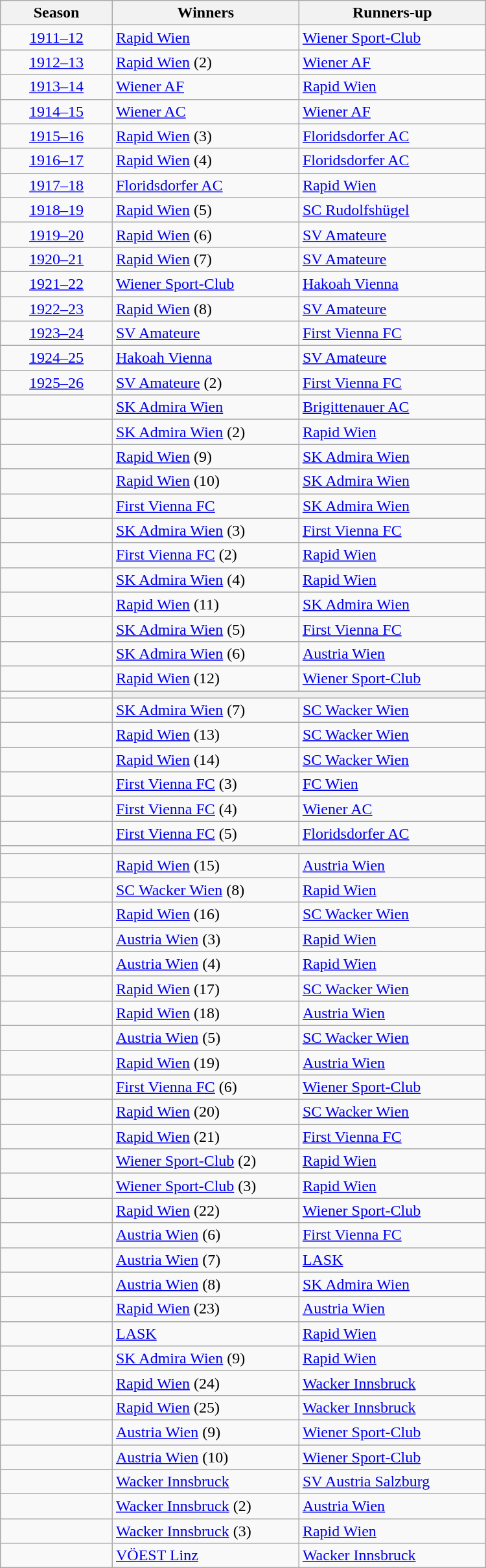<table class="wikitable" width=500px;>
<tr>
<th width=15%>Season</th>
<th width=25%>Winners</th>
<th width=25%>Runners-up</th>
</tr>
<tr>
<td align=center><a href='#'>1911–12</a></td>
<td><a href='#'>Rapid Wien</a></td>
<td><a href='#'>Wiener Sport-Club</a></td>
</tr>
<tr>
<td align=center><a href='#'>1912–13</a></td>
<td><a href='#'>Rapid Wien</a> (2)</td>
<td><a href='#'>Wiener AF</a></td>
</tr>
<tr>
<td align=center><a href='#'>1913–14</a></td>
<td><a href='#'>Wiener AF</a></td>
<td><a href='#'>Rapid Wien</a></td>
</tr>
<tr>
<td align=center><a href='#'>1914–15</a></td>
<td><a href='#'>Wiener AC</a></td>
<td><a href='#'>Wiener AF</a></td>
</tr>
<tr>
<td align=center><a href='#'>1915–16</a></td>
<td><a href='#'>Rapid Wien</a> (3)</td>
<td><a href='#'>Floridsdorfer AC</a></td>
</tr>
<tr>
<td align=center><a href='#'>1916–17</a></td>
<td><a href='#'>Rapid Wien</a> (4)</td>
<td><a href='#'>Floridsdorfer AC</a></td>
</tr>
<tr>
<td align=center><a href='#'>1917–18</a></td>
<td><a href='#'>Floridsdorfer AC</a></td>
<td><a href='#'>Rapid Wien</a></td>
</tr>
<tr>
<td align=center><a href='#'>1918–19</a></td>
<td><a href='#'>Rapid Wien</a> (5)</td>
<td><a href='#'>SC Rudolfshügel</a></td>
</tr>
<tr>
<td align=center><a href='#'>1919–20</a></td>
<td><a href='#'>Rapid Wien</a> (6)</td>
<td><a href='#'>SV Amateure</a></td>
</tr>
<tr>
<td align=center><a href='#'>1920–21</a></td>
<td><a href='#'>Rapid Wien</a> (7)</td>
<td><a href='#'>SV Amateure</a></td>
</tr>
<tr>
<td align=center><a href='#'>1921–22</a></td>
<td><a href='#'>Wiener Sport-Club</a></td>
<td><a href='#'>Hakoah Vienna</a></td>
</tr>
<tr>
<td align=center><a href='#'>1922–23</a></td>
<td><a href='#'>Rapid Wien</a> (8)</td>
<td><a href='#'>SV Amateure</a></td>
</tr>
<tr>
<td align=center><a href='#'>1923–24</a></td>
<td><a href='#'>SV Amateure</a></td>
<td><a href='#'>First Vienna FC</a></td>
</tr>
<tr>
<td align=center><a href='#'>1924–25</a></td>
<td><a href='#'>Hakoah Vienna</a></td>
<td><a href='#'>SV Amateure</a></td>
</tr>
<tr>
<td align=center><a href='#'>1925–26</a></td>
<td><a href='#'>SV Amateure</a> (2)</td>
<td><a href='#'>First Vienna FC</a></td>
</tr>
<tr>
<td></td>
<td><a href='#'>SK Admira Wien</a></td>
<td><a href='#'>Brigittenauer AC</a></td>
</tr>
<tr>
<td></td>
<td><a href='#'>SK Admira Wien</a> (2)</td>
<td><a href='#'>Rapid Wien</a></td>
</tr>
<tr>
<td></td>
<td><a href='#'>Rapid Wien</a> (9)</td>
<td><a href='#'>SK Admira Wien</a></td>
</tr>
<tr>
<td></td>
<td><a href='#'>Rapid Wien</a> (10)</td>
<td><a href='#'>SK Admira Wien</a></td>
</tr>
<tr>
<td></td>
<td><a href='#'>First Vienna FC</a></td>
<td><a href='#'>SK Admira Wien</a></td>
</tr>
<tr>
<td></td>
<td><a href='#'>SK Admira Wien</a> (3)</td>
<td><a href='#'>First Vienna FC</a></td>
</tr>
<tr>
<td></td>
<td><a href='#'>First Vienna FC</a> (2)</td>
<td><a href='#'>Rapid Wien</a></td>
</tr>
<tr>
<td></td>
<td><a href='#'>SK Admira Wien</a> (4)</td>
<td><a href='#'>Rapid Wien</a></td>
</tr>
<tr>
<td></td>
<td><a href='#'>Rapid Wien</a> (11)</td>
<td><a href='#'>SK Admira Wien</a></td>
</tr>
<tr>
<td></td>
<td><a href='#'>SK Admira Wien</a> (5)</td>
<td><a href='#'>First Vienna FC</a></td>
</tr>
<tr>
<td></td>
<td><a href='#'>SK Admira Wien</a> (6)</td>
<td><a href='#'>Austria Wien</a></td>
</tr>
<tr>
<td></td>
<td><a href='#'>Rapid Wien</a> (12)</td>
<td><a href='#'>Wiener Sport-Club</a></td>
</tr>
<tr>
<td></td>
<td colspan=2 style=background:#efefef></td>
</tr>
<tr>
<td></td>
<td><a href='#'>SK Admira Wien</a> (7)</td>
<td><a href='#'>SC Wacker Wien</a></td>
</tr>
<tr>
<td></td>
<td><a href='#'>Rapid Wien</a> (13)</td>
<td><a href='#'>SC Wacker Wien</a></td>
</tr>
<tr>
<td></td>
<td><a href='#'>Rapid Wien</a> (14)</td>
<td><a href='#'>SC Wacker Wien</a></td>
</tr>
<tr>
<td></td>
<td><a href='#'>First Vienna FC</a> (3)</td>
<td><a href='#'>FC Wien</a></td>
</tr>
<tr>
<td></td>
<td><a href='#'>First Vienna FC</a> (4)</td>
<td><a href='#'>Wiener AC</a></td>
</tr>
<tr>
<td></td>
<td><a href='#'>First Vienna FC</a> (5)</td>
<td><a href='#'>Floridsdorfer AC</a></td>
</tr>
<tr>
<td></td>
<td colspan=2 style=background:#efefef></td>
</tr>
<tr>
<td></td>
<td><a href='#'>Rapid Wien</a> (15)</td>
<td><a href='#'>Austria Wien</a></td>
</tr>
<tr>
<td></td>
<td><a href='#'>SC Wacker Wien</a> (8)</td>
<td><a href='#'>Rapid Wien</a></td>
</tr>
<tr>
<td></td>
<td><a href='#'>Rapid Wien</a> (16)</td>
<td><a href='#'>SC Wacker Wien</a></td>
</tr>
<tr>
<td></td>
<td><a href='#'>Austria Wien</a> (3)</td>
<td><a href='#'>Rapid Wien</a></td>
</tr>
<tr>
<td></td>
<td><a href='#'>Austria Wien</a> (4)</td>
<td><a href='#'>Rapid Wien</a></td>
</tr>
<tr>
<td></td>
<td><a href='#'>Rapid Wien</a> (17)</td>
<td><a href='#'>SC Wacker Wien</a></td>
</tr>
<tr>
<td></td>
<td><a href='#'>Rapid Wien</a> (18)</td>
<td><a href='#'>Austria Wien</a></td>
</tr>
<tr>
<td></td>
<td><a href='#'>Austria Wien</a> (5)</td>
<td><a href='#'>SC Wacker Wien</a></td>
</tr>
<tr>
<td></td>
<td><a href='#'>Rapid Wien</a> (19)</td>
<td><a href='#'>Austria Wien</a></td>
</tr>
<tr>
<td></td>
<td><a href='#'>First Vienna FC</a> (6)</td>
<td><a href='#'>Wiener Sport-Club</a></td>
</tr>
<tr>
<td></td>
<td><a href='#'>Rapid Wien</a> (20)</td>
<td><a href='#'>SC Wacker Wien</a></td>
</tr>
<tr>
<td></td>
<td><a href='#'>Rapid Wien</a> (21)</td>
<td><a href='#'>First Vienna FC</a></td>
</tr>
<tr>
<td></td>
<td><a href='#'>Wiener Sport-Club</a> (2)</td>
<td><a href='#'>Rapid Wien</a></td>
</tr>
<tr>
<td></td>
<td><a href='#'>Wiener Sport-Club</a> (3)</td>
<td><a href='#'>Rapid Wien</a></td>
</tr>
<tr>
<td></td>
<td><a href='#'>Rapid Wien</a> (22)</td>
<td><a href='#'>Wiener Sport-Club</a></td>
</tr>
<tr>
<td></td>
<td><a href='#'>Austria Wien</a> (6)</td>
<td><a href='#'>First Vienna FC</a></td>
</tr>
<tr>
<td></td>
<td><a href='#'>Austria Wien</a> (7)</td>
<td><a href='#'>LASK</a></td>
</tr>
<tr>
<td></td>
<td><a href='#'>Austria Wien</a> (8)</td>
<td><a href='#'>SK Admira Wien</a></td>
</tr>
<tr>
<td></td>
<td><a href='#'>Rapid Wien</a> (23)</td>
<td><a href='#'>Austria Wien</a></td>
</tr>
<tr>
<td></td>
<td><a href='#'>LASK</a></td>
<td><a href='#'>Rapid Wien</a></td>
</tr>
<tr>
<td></td>
<td><a href='#'>SK Admira Wien</a> (9)</td>
<td><a href='#'>Rapid Wien</a></td>
</tr>
<tr>
<td></td>
<td><a href='#'>Rapid Wien</a> (24)</td>
<td><a href='#'>Wacker Innsbruck</a></td>
</tr>
<tr>
<td></td>
<td><a href='#'>Rapid Wien</a> (25)</td>
<td><a href='#'>Wacker Innsbruck</a></td>
</tr>
<tr>
<td></td>
<td><a href='#'>Austria Wien</a> (9)</td>
<td><a href='#'>Wiener Sport-Club</a></td>
</tr>
<tr>
<td></td>
<td><a href='#'>Austria Wien</a> (10)</td>
<td><a href='#'>Wiener Sport-Club</a></td>
</tr>
<tr>
<td></td>
<td><a href='#'>Wacker Innsbruck</a></td>
<td><a href='#'>SV Austria Salzburg</a></td>
</tr>
<tr>
<td></td>
<td><a href='#'>Wacker Innsbruck</a> (2)</td>
<td><a href='#'>Austria Wien</a></td>
</tr>
<tr>
<td></td>
<td><a href='#'>Wacker Innsbruck</a> (3)</td>
<td><a href='#'>Rapid Wien</a></td>
</tr>
<tr>
<td></td>
<td><a href='#'>VÖEST Linz</a></td>
<td><a href='#'>Wacker Innsbruck</a></td>
</tr>
</table>
